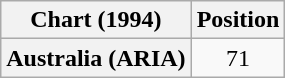<table class="wikitable sortable plainrowheaders">
<tr>
<th>Chart (1994)</th>
<th>Position</th>
</tr>
<tr>
<th scope="row">Australia (ARIA)</th>
<td align="center">71</td>
</tr>
</table>
